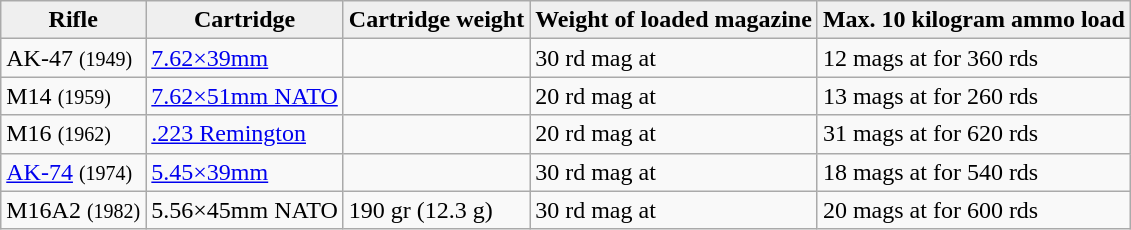<table class="wikitable">
<tr>
<th style="background:#efefef;">Rifle</th>
<th style="background:#efefef;">Cartridge</th>
<th style="background:#efefef;">Cartridge weight</th>
<th style="background:#efefef;">Weight of loaded magazine</th>
<th style="background:#efefef;">Max. 10 kilogram ammo load</th>
</tr>
<tr>
<td>AK-47 <small>(1949)</small></td>
<td><a href='#'>7.62×39mm</a></td>
<td></td>
<td>30 rd mag at </td>
<td>12 mags at  for 360 rds</td>
</tr>
<tr>
<td>M14 <small>(1959)</small></td>
<td><a href='#'>7.62×51mm NATO</a></td>
<td></td>
<td>20 rd mag at </td>
<td>13 mags at  for 260 rds</td>
</tr>
<tr>
<td>M16 <small>(1962)</small></td>
<td><a href='#'>.223 Remington</a></td>
<td></td>
<td>20 rd mag at </td>
<td>31 mags at  for 620 rds</td>
</tr>
<tr>
<td><a href='#'>AK-74</a> <small>(1974)</small></td>
<td><a href='#'>5.45×39mm</a></td>
<td></td>
<td>30 rd mag at </td>
<td>18 mags at  for 540 rds</td>
</tr>
<tr>
<td>M16A2 <small>(1982)</small></td>
<td>5.56×45mm NATO</td>
<td>190 gr (12.3 g)</td>
<td>30 rd mag at </td>
<td>20 mags at  for 600 rds</td>
</tr>
</table>
